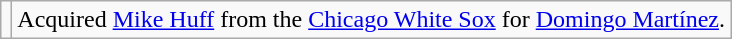<table class="wikitable">
<tr>
<td></td>
<td>Acquired <a href='#'>Mike Huff</a> from the <a href='#'>Chicago White Sox</a> for <a href='#'>Domingo Martínez</a>.</td>
</tr>
</table>
